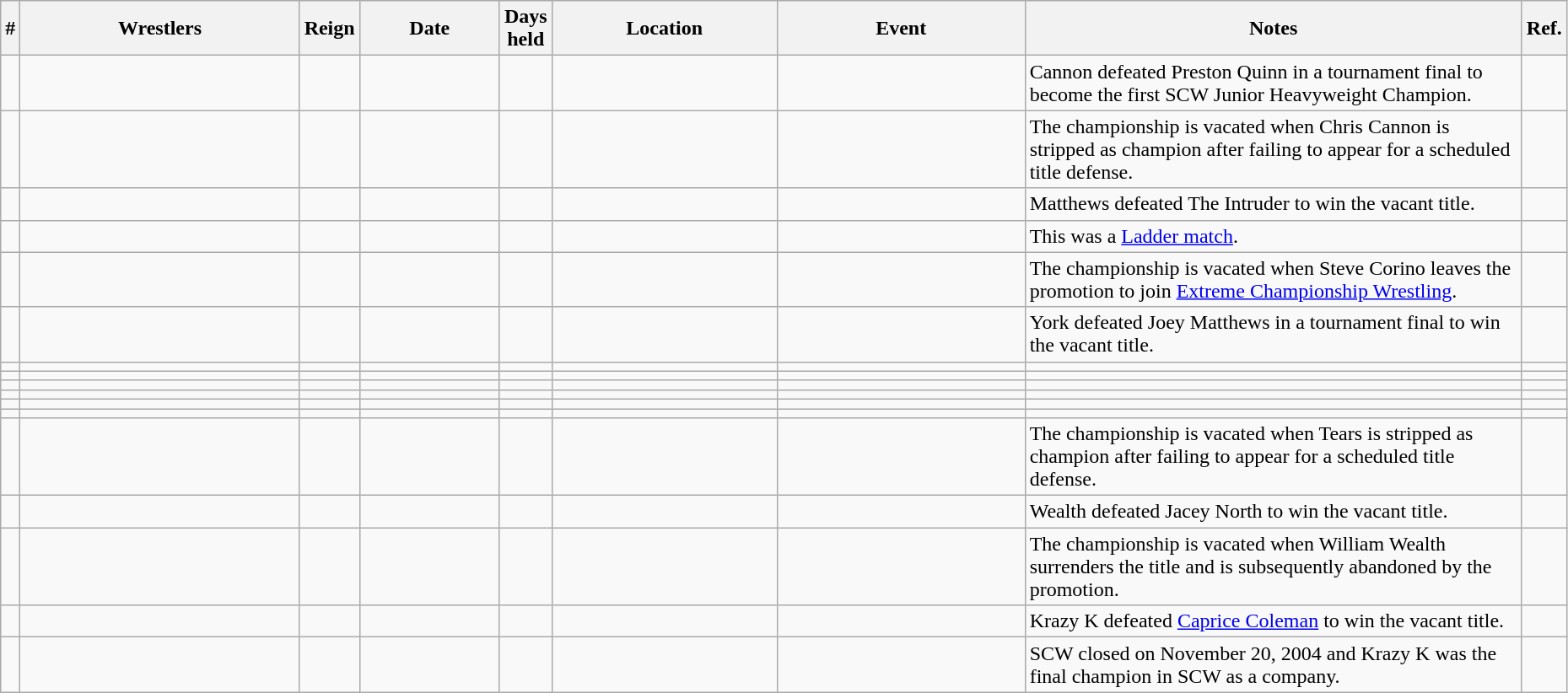<table class="wikitable sortable" width=98% style="text-align:center;">
<tr>
<th width=0%>#</th>
<th width=20%>Wrestlers</th>
<th width=0%>Reign</th>
<th width=10%>Date</th>
<th width=0%>Days<br>held</th>
<th width=16%>Location</th>
<th width=18%>Event</th>
<th width=60% class="unsortable">Notes</th>
<th width=0% class="unsortable">Ref.</th>
</tr>
<tr>
<td></td>
<td></td>
<td></td>
<td></td>
<td></td>
<td></td>
<td></td>
<td align="left">Cannon defeated Preston Quinn in a tournament final to become the first SCW Junior Heavyweight Champion.</td>
<td align="left"></td>
</tr>
<tr>
<td></td>
<td></td>
<td></td>
<td></td>
<td></td>
<td></td>
<td></td>
<td align="left">The championship is vacated when Chris Cannon is stripped as champion after failing to appear for a scheduled title defense.</td>
<td align="left"></td>
</tr>
<tr>
<td></td>
<td></td>
<td></td>
<td></td>
<td></td>
<td></td>
<td></td>
<td align="left">Matthews defeated The Intruder to win the vacant title.</td>
<td align="left"></td>
</tr>
<tr>
<td></td>
<td></td>
<td></td>
<td></td>
<td></td>
<td></td>
<td></td>
<td align="left">This was a <a href='#'>Ladder match</a>.</td>
<td align="left"></td>
</tr>
<tr>
<td></td>
<td></td>
<td></td>
<td></td>
<td></td>
<td></td>
<td></td>
<td align="left">The championship is vacated when Steve Corino leaves the promotion to join <a href='#'>Extreme Championship Wrestling</a>.</td>
<td align="left"></td>
</tr>
<tr>
<td></td>
<td></td>
<td></td>
<td></td>
<td></td>
<td></td>
<td></td>
<td align="left">York defeated Joey Matthews in a tournament final to win the vacant title.</td>
<td align="left"></td>
</tr>
<tr>
<td></td>
<td></td>
<td></td>
<td></td>
<td></td>
<td></td>
<td></td>
<td align="left"></td>
<td align="left"></td>
</tr>
<tr>
<td></td>
<td></td>
<td></td>
<td></td>
<td></td>
<td></td>
<td></td>
<td align="left"></td>
<td align="left"></td>
</tr>
<tr>
<td></td>
<td></td>
<td></td>
<td></td>
<td></td>
<td></td>
<td></td>
<td align="left"></td>
<td align="left"></td>
</tr>
<tr>
<td></td>
<td></td>
<td></td>
<td></td>
<td></td>
<td></td>
<td></td>
<td align="left"></td>
<td align="left"></td>
</tr>
<tr>
<td></td>
<td></td>
<td></td>
<td></td>
<td></td>
<td></td>
<td></td>
<td align="left"></td>
<td align="left"></td>
</tr>
<tr>
<td></td>
<td></td>
<td></td>
<td></td>
<td></td>
<td></td>
<td></td>
<td align="left"></td>
<td align="left"></td>
</tr>
<tr>
<td></td>
<td></td>
<td></td>
<td></td>
<td></td>
<td></td>
<td></td>
<td align="left">The championship is vacated when Tears is stripped as champion after failing to appear for a scheduled title defense.</td>
<td align="left"></td>
</tr>
<tr>
<td></td>
<td></td>
<td></td>
<td></td>
<td></td>
<td></td>
<td></td>
<td align="left">Wealth defeated Jacey North to win the vacant title.</td>
<td align="left"></td>
</tr>
<tr>
<td></td>
<td></td>
<td></td>
<td></td>
<td></td>
<td></td>
<td></td>
<td align="left">The championship is vacated when William Wealth surrenders the title and is subsequently abandoned by the promotion.</td>
<td align="left"></td>
</tr>
<tr>
<td></td>
<td></td>
<td></td>
<td></td>
<td></td>
<td></td>
<td></td>
<td align="left">Krazy K defeated <a href='#'>Caprice Coleman</a> to win the vacant title.</td>
<td align="left"></td>
</tr>
<tr>
<td></td>
<td></td>
<td></td>
<td></td>
<td></td>
<td></td>
<td></td>
<td align="left">SCW closed on November 20, 2004 and Krazy K was the final champion in SCW as a company.</td>
<td align="left"></td>
</tr>
</table>
